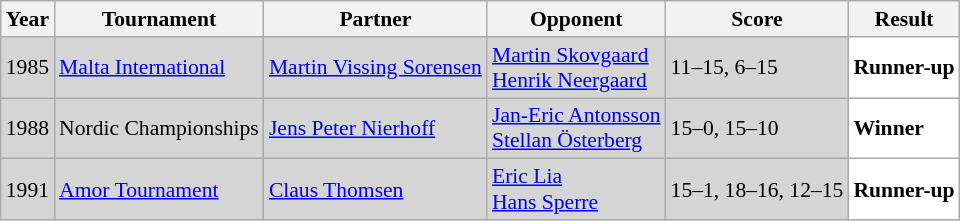<table class="sortable wikitable" style="font-size: 90%;">
<tr>
<th>Year</th>
<th>Tournament</th>
<th>Partner</th>
<th>Opponent</th>
<th>Score</th>
<th>Result</th>
</tr>
<tr style="background:#D5D5D5">
<td align="center">1985</td>
<td><a href='#'>Malta International</a></td>
<td> <a href='#'>Martin Vissing Sorensen</a></td>
<td> <a href='#'>Martin Skovgaard</a><br> <a href='#'>Henrik Neergaard</a></td>
<td>11–15, 6–15</td>
<td style="text-align:left; background:white"> <strong>Runner-up</strong></td>
</tr>
<tr style="background:#D5D5D5">
<td align="center">1988</td>
<td>Nordic Championships</td>
<td> <a href='#'>Jens Peter Nierhoff</a></td>
<td> <a href='#'>Jan-Eric Antonsson</a><br> <a href='#'>Stellan Österberg</a></td>
<td>15–0, 15–10</td>
<td style="text-align:left; background:white"> <strong>Winner</strong></td>
</tr>
<tr style="background:#D5D5D5">
<td align="center">1991</td>
<td><a href='#'>Amor Tournament</a></td>
<td> <a href='#'>Claus Thomsen</a></td>
<td> <a href='#'>Eric Lia</a><br> <a href='#'>Hans Sperre</a></td>
<td>15–1, 18–16, 12–15</td>
<td style="text-align:left; background:white"> <strong>Runner-up</strong></td>
</tr>
</table>
